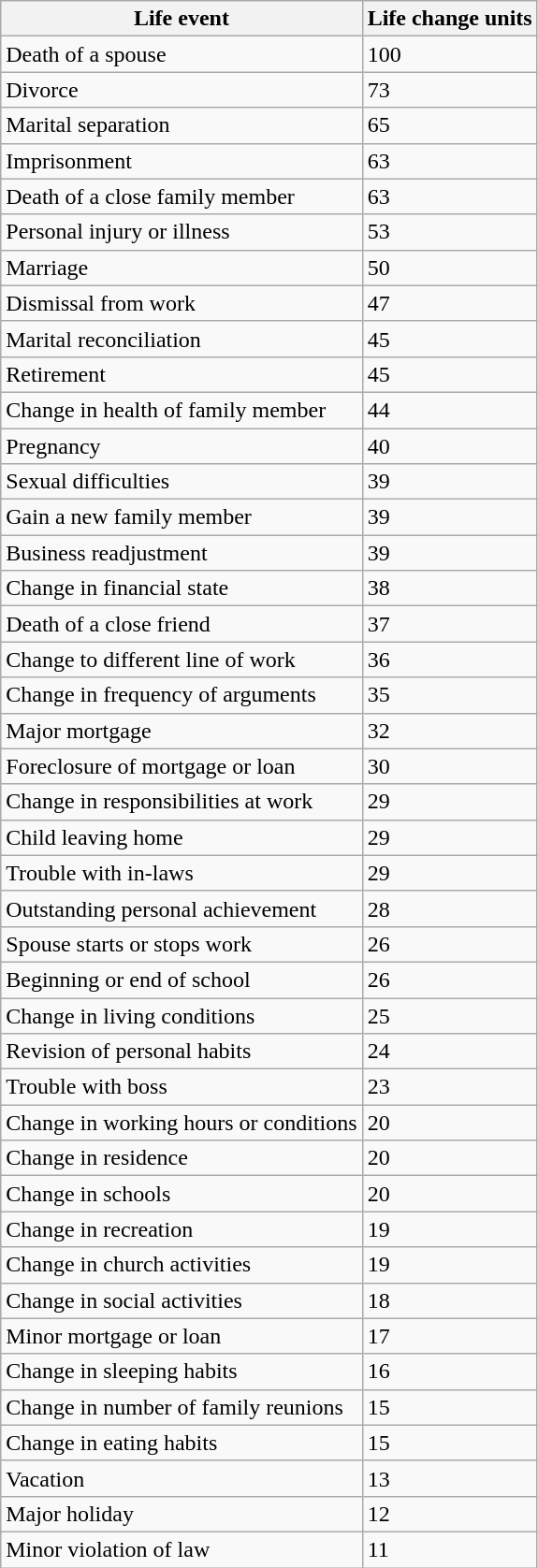<table class="wikitable sortable">
<tr>
<th>Life event</th>
<th>Life change units</th>
</tr>
<tr>
<td>Death of a spouse</td>
<td>100</td>
</tr>
<tr>
<td>Divorce</td>
<td>73</td>
</tr>
<tr>
<td>Marital separation</td>
<td>65</td>
</tr>
<tr>
<td>Imprisonment</td>
<td>63</td>
</tr>
<tr>
<td>Death of a close family member</td>
<td>63</td>
</tr>
<tr>
<td>Personal injury or illness</td>
<td>53</td>
</tr>
<tr>
<td>Marriage</td>
<td>50</td>
</tr>
<tr>
<td>Dismissal from work</td>
<td>47</td>
</tr>
<tr>
<td>Marital reconciliation</td>
<td>45</td>
</tr>
<tr>
<td>Retirement</td>
<td>45</td>
</tr>
<tr>
<td>Change in health of family member</td>
<td>44</td>
</tr>
<tr>
<td>Pregnancy</td>
<td>40</td>
</tr>
<tr>
<td>Sexual difficulties</td>
<td>39</td>
</tr>
<tr>
<td>Gain a new family member</td>
<td>39</td>
</tr>
<tr>
<td>Business readjustment</td>
<td>39</td>
</tr>
<tr>
<td>Change in financial state</td>
<td>38</td>
</tr>
<tr>
<td>Death of a close friend</td>
<td>37</td>
</tr>
<tr>
<td>Change to different line of work</td>
<td>36</td>
</tr>
<tr>
<td>Change in frequency of arguments</td>
<td>35</td>
</tr>
<tr>
<td>Major mortgage</td>
<td>32</td>
</tr>
<tr>
<td>Foreclosure of mortgage or loan</td>
<td>30</td>
</tr>
<tr>
<td>Change in responsibilities at work</td>
<td>29</td>
</tr>
<tr>
<td>Child leaving home</td>
<td>29</td>
</tr>
<tr>
<td>Trouble with in-laws</td>
<td>29</td>
</tr>
<tr>
<td>Outstanding personal achievement</td>
<td>28</td>
</tr>
<tr>
<td>Spouse starts or stops work</td>
<td>26</td>
</tr>
<tr>
<td>Beginning or end of school</td>
<td>26</td>
</tr>
<tr>
<td>Change in living conditions</td>
<td>25</td>
</tr>
<tr>
<td>Revision of personal habits</td>
<td>24</td>
</tr>
<tr>
<td>Trouble with boss</td>
<td>23</td>
</tr>
<tr>
<td>Change in working hours or conditions</td>
<td>20</td>
</tr>
<tr>
<td>Change in residence</td>
<td>20</td>
</tr>
<tr>
<td>Change in schools</td>
<td>20</td>
</tr>
<tr>
<td>Change in recreation</td>
<td>19</td>
</tr>
<tr>
<td>Change in church activities</td>
<td>19</td>
</tr>
<tr>
<td>Change in social activities</td>
<td>18</td>
</tr>
<tr>
<td>Minor mortgage or loan</td>
<td>17</td>
</tr>
<tr>
<td>Change in sleeping habits</td>
<td>16</td>
</tr>
<tr>
<td>Change in number of family reunions</td>
<td>15</td>
</tr>
<tr>
<td>Change in eating habits</td>
<td>15</td>
</tr>
<tr>
<td>Vacation</td>
<td>13</td>
</tr>
<tr>
<td>Major holiday</td>
<td>12</td>
</tr>
<tr>
<td>Minor violation of law</td>
<td>11</td>
</tr>
</table>
